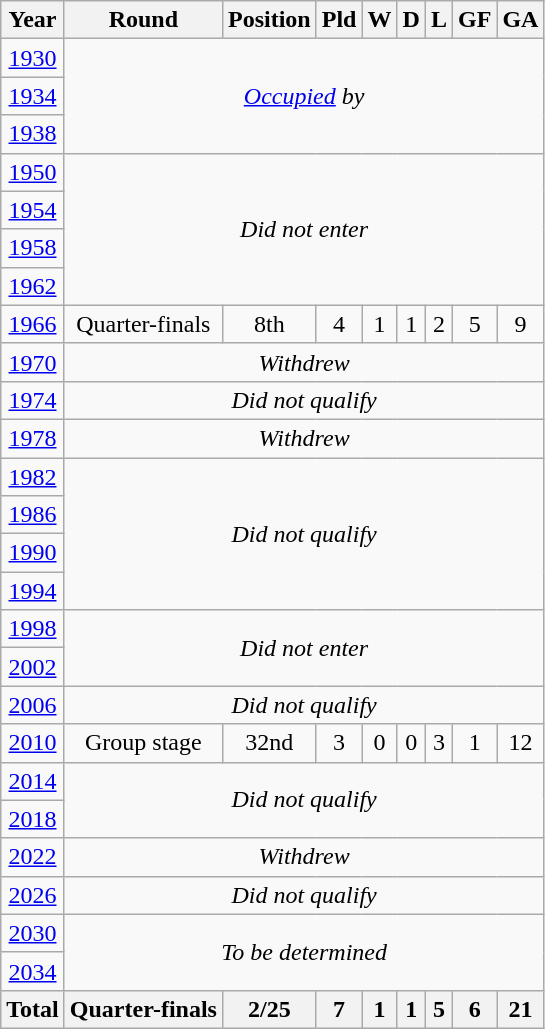<table class="wikitable sortable" style="text-align: center;">
<tr>
<th>Year</th>
<th>Round</th>
<th>Position</th>
<th>Pld</th>
<th>W</th>
<th>D</th>
<th>L</th>
<th>GF</th>
<th>GA</th>
</tr>
<tr>
<td> <a href='#'>1930</a></td>
<td rowspan=3 colspan=8><em><a href='#'>Occupied</a> by </em></td>
</tr>
<tr>
<td> <a href='#'>1934</a></td>
</tr>
<tr>
<td> <a href='#'>1938</a></td>
</tr>
<tr>
<td> <a href='#'>1950</a></td>
<td colspan=8 rowspan=4><em>Did not enter</em></td>
</tr>
<tr>
<td> <a href='#'>1954</a></td>
</tr>
<tr>
<td> <a href='#'>1958</a></td>
</tr>
<tr>
<td> <a href='#'>1962</a></td>
</tr>
<tr>
<td> <a href='#'>1966</a></td>
<td>Quarter-finals</td>
<td>8th</td>
<td>4</td>
<td>1</td>
<td>1</td>
<td>2</td>
<td>5</td>
<td>9</td>
</tr>
<tr>
<td> <a href='#'>1970</a></td>
<td rowspan=1 colspan=8><em>Withdrew</em></td>
</tr>
<tr>
<td> <a href='#'>1974</a></td>
<td rowspan=1 colspan=8><em>Did not qualify</em></td>
</tr>
<tr>
<td> <a href='#'>1978</a></td>
<td rowspan=1 colspan=8><em>Withdrew</em></td>
</tr>
<tr>
<td> <a href='#'>1982</a></td>
<td rowspan=4 colspan=8><em>Did not qualify</em></td>
</tr>
<tr>
<td> <a href='#'>1986</a></td>
</tr>
<tr>
<td> <a href='#'>1990</a></td>
</tr>
<tr>
<td> <a href='#'>1994</a></td>
</tr>
<tr>
<td> <a href='#'>1998</a></td>
<td rowspan=2 colspan=8><em>Did not enter</em></td>
</tr>
<tr>
<td>  <a href='#'>2002</a></td>
</tr>
<tr>
<td> <a href='#'>2006</a></td>
<td rowspan=1 colspan=8><em>Did not qualify</em></td>
</tr>
<tr>
<td> <a href='#'>2010</a></td>
<td>Group stage</td>
<td>32nd</td>
<td>3</td>
<td>0</td>
<td>0</td>
<td>3</td>
<td>1</td>
<td>12</td>
</tr>
<tr>
<td> <a href='#'>2014</a></td>
<td rowspan=2 colspan=8><em>Did not qualify</em></td>
</tr>
<tr>
<td> <a href='#'>2018</a></td>
</tr>
<tr>
<td> <a href='#'>2022</a></td>
<td colspan=8><em>Withdrew</em></td>
</tr>
<tr>
<td>   <a href='#'>2026</a></td>
<td colspan=8><em>Did not qualify</em></td>
</tr>
<tr>
<td>   <a href='#'>2030</a></td>
<td colspan=8 rowspan=2><em>To be determined</em></td>
</tr>
<tr>
<td> <a href='#'>2034</a></td>
</tr>
<tr>
<th>Total</th>
<th>Quarter-finals</th>
<th>2/25</th>
<th>7</th>
<th>1</th>
<th>1</th>
<th>5</th>
<th>6</th>
<th>21</th>
</tr>
</table>
